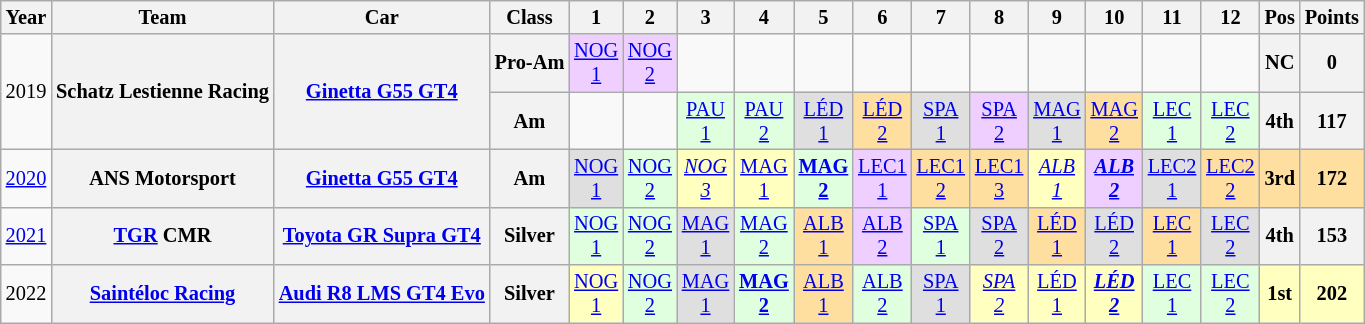<table class="wikitable" style="text-align:center; font-size:85%">
<tr>
<th>Year</th>
<th>Team</th>
<th>Car</th>
<th>Class</th>
<th>1</th>
<th>2</th>
<th>3</th>
<th>4</th>
<th>5</th>
<th>6</th>
<th>7</th>
<th>8</th>
<th>9</th>
<th>10</th>
<th>11</th>
<th>12</th>
<th>Pos</th>
<th>Points</th>
</tr>
<tr>
<td rowspan="2">2019</td>
<th rowspan="2" nowrap>Schatz Lestienne Racing</th>
<th rowspan="2" nowrap><a href='#'>Ginetta G55 GT4</a></th>
<th>Pro-Am</th>
<td style="background:#EFCFFF;"><a href='#'>NOG<br>1</a><br></td>
<td style="background:#EFCFFF;"><a href='#'>NOG<br>2</a><br></td>
<td></td>
<td></td>
<td></td>
<td></td>
<td></td>
<td></td>
<td></td>
<td></td>
<td></td>
<td></td>
<th>NC</th>
<th>0</th>
</tr>
<tr>
<th>Am</th>
<td></td>
<td></td>
<td style="background:#DFFFDF;"><a href='#'>PAU<br>1</a><br></td>
<td style="background:#DFFFDF;"><a href='#'>PAU<br>2</a><br></td>
<td style="background:#DFDFDF;"><a href='#'>LÉD<br>1</a><br></td>
<td style="background:#FFDF9F;"><a href='#'>LÉD<br>2</a><br></td>
<td style="background:#DFDFDF;"><a href='#'>SPA<br>1</a><br></td>
<td style="background:#EFCFFF;"><a href='#'>SPA<br>2</a><br></td>
<td style="background:#DFDFDF;"><a href='#'>MAG<br>1</a><br></td>
<td style="background:#FFDF9F;"><a href='#'>MAG<br>2</a><br></td>
<td style="background:#DFFFDF;"><a href='#'>LEC<br>1</a><br></td>
<td style="background:#DFFFDF;"><a href='#'>LEC<br>2</a><br></td>
<th>4th</th>
<th>117</th>
</tr>
<tr>
<td><a href='#'>2020</a></td>
<th nowrap>ANS Motorsport</th>
<th nowrap><a href='#'>Ginetta G55 GT4</a></th>
<th>Am</th>
<td style="background:#DFDFDF;"><a href='#'>NOG<br>1</a><br></td>
<td style="background:#DFFFDF;"><a href='#'>NOG<br>2</a><br></td>
<td style="background:#FFFFBF;"><em><a href='#'>NOG<br>3</a></em><br></td>
<td style="background:#FFFFBF;"><a href='#'>MAG<br>1</a><br></td>
<td style="background:#DFFFDF;"><strong><a href='#'>MAG<br>2</a></strong><br></td>
<td style="background:#EFCFFF;"><a href='#'>LEC1<br>1</a><br></td>
<td style="background:#FFDF9F;"><a href='#'>LEC1<br>2</a><br></td>
<td style="background:#FFDF9F;"><a href='#'>LEC1<br>3</a><br></td>
<td style="background:#FFFFBF;"><em><a href='#'>ALB<br>1</a></em><br></td>
<td style="background:#EFCFFF;"><strong><em><a href='#'>ALB<br>2</a></em></strong><br></td>
<td style="background:#DFDFDF;"><a href='#'>LEC2<br>1</a><br></td>
<td style="background:#FFDF9F;"><a href='#'>LEC2<br>2</a><br></td>
<th style="background:#FFDF9F;">3rd</th>
<th style="background:#FFDF9F;">172</th>
</tr>
<tr>
<td><a href='#'>2021</a></td>
<th nowrap><a href='#'>TGR</a> CMR</th>
<th nowrap><a href='#'>Toyota GR Supra GT4</a></th>
<th>Silver</th>
<td style="background:#DFFFDF;"><a href='#'>NOG<br>1</a><br></td>
<td style="background:#DFFFDF;"><a href='#'>NOG<br>2</a><br></td>
<td style="background:#DFDFDF;"><a href='#'>MAG<br>1</a><br></td>
<td style="background:#DFFFDF;"><a href='#'>MAG<br>2</a><br></td>
<td style="background:#FFDF9F;"><a href='#'>ALB<br>1</a><br></td>
<td style="background:#EFCFFF;"><a href='#'>ALB<br>2</a><br></td>
<td style="background:#DFFFDF;"><a href='#'>SPA<br>1</a><br></td>
<td style="background:#DFDFDF;"><a href='#'>SPA<br>2</a><br></td>
<td style="background:#FFDF9F;"><a href='#'>LÉD<br>1</a><br></td>
<td style="background:#DFDFDF;"><a href='#'>LÉD<br>2</a><br></td>
<td style="background:#FFDF9F;"><a href='#'>LEC<br>1</a><br></td>
<td style="background:#DFDFDF;"><a href='#'>LEC<br>2</a><br></td>
<th>4th</th>
<th>153</th>
</tr>
<tr>
<td>2022</td>
<th nowrap><a href='#'>Saintéloc Racing</a></th>
<th nowrap><a href='#'>Audi R8 LMS GT4 Evo</a></th>
<th>Silver</th>
<td style="background:#FFFFBF;"><a href='#'>NOG<br>1</a><br></td>
<td style="background:#DFFFDF;"><a href='#'>NOG<br>2</a><br></td>
<td style="background:#DFDFDF;"><a href='#'>MAG<br>1</a><br></td>
<td style="background:#DFFFDF;"><strong><a href='#'>MAG<br>2</a></strong><br></td>
<td style="background:#FFDF9F;"><a href='#'>ALB<br>1</a><br></td>
<td style="background:#DFFFDF;"><a href='#'>ALB<br>2</a><br></td>
<td style="background:#DFDFDF;"><a href='#'>SPA<br>1</a><br></td>
<td style="background:#FFFFBF;"><em><a href='#'>SPA<br>2</a></em><br></td>
<td style="background:#FFFFBF;"><a href='#'>LÉD<br>1</a><br></td>
<td style="background:#FFFFBF;"><strong><em><a href='#'>LÉD<br>2</a></em></strong><br></td>
<td style="background:#DFFFDF;"><a href='#'>LEC<br>1</a><br></td>
<td style="background:#DFFFDF;"><a href='#'>LEC<br>2</a><br></td>
<th style="background:#FFFFBF;">1st</th>
<th style="background:#FFFFBF;">202</th>
</tr>
</table>
